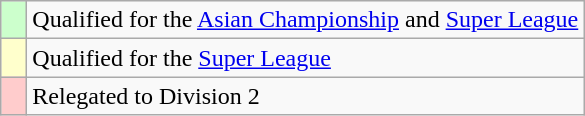<table class="wikitable" style="text-align: left;">
<tr>
<td width=10px bgcolor=#CCFFCC></td>
<td>Qualified for the <a href='#'>Asian Championship</a> and <a href='#'>Super League</a></td>
</tr>
<tr>
<td width=10px bgcolor=#ffffcc></td>
<td>Qualified for the <a href='#'>Super League</a></td>
</tr>
<tr>
<td width=10px bgcolor=#ffcccc></td>
<td>Relegated to Division 2</td>
</tr>
</table>
